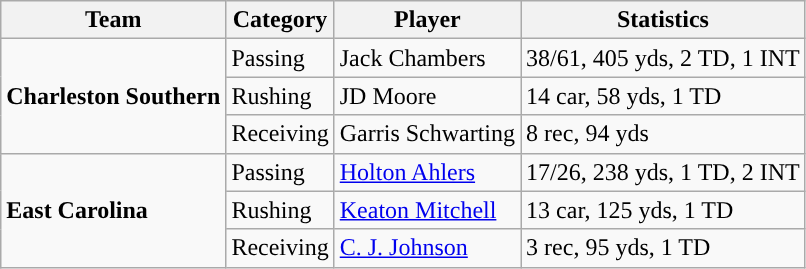<table class="wikitable" style="float: left;">
<tr>
<th>Team</th>
<th>Category</th>
<th>Player</th>
<th>Statistics</th>
</tr>
<tr>
<td rowspan=3><strong>Charleston Southern</strong></td>
<td>Passing</td>
<td>Jack Chambers</td>
<td>38/61, 405 yds, 2 TD, 1 INT</td>
</tr>
<tr>
<td>Rushing</td>
<td>JD Moore</td>
<td>14 car, 58 yds, 1 TD</td>
</tr>
<tr>
<td>Receiving</td>
<td>Garris Schwarting</td>
<td>8 rec, 94 yds</td>
</tr>
<tr>
<td rowspan=3><strong>East Carolina</strong></td>
<td>Passing</td>
<td><a href='#'>Holton Ahlers</a></td>
<td>17/26, 238 yds, 1 TD, 2 INT</td>
</tr>
<tr>
<td>Rushing</td>
<td><a href='#'>Keaton Mitchell</a></td>
<td>13 car, 125 yds, 1 TD</td>
</tr>
<tr>
<td>Receiving</td>
<td><a href='#'>C. J. Johnson</a></td>
<td>3 rec, 95 yds, 1 TD</td>
</tr>
</table>
